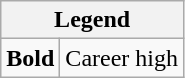<table class="wikitable mw-collapsible mw-collapsed">
<tr>
<th colspan="2">Legend</th>
</tr>
<tr>
<td><strong>Bold</strong></td>
<td>Career high</td>
</tr>
</table>
